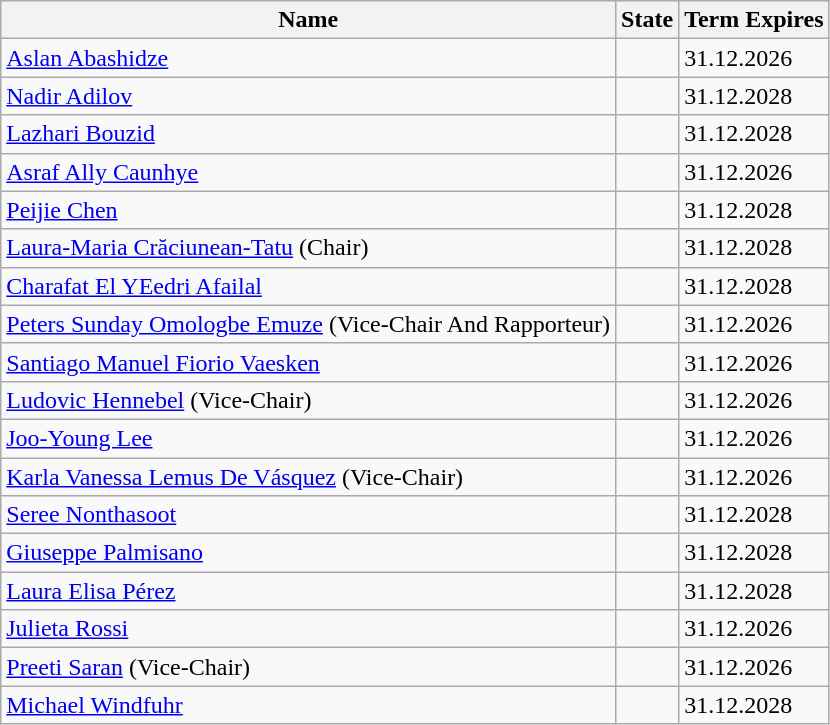<table class="wikitable">
<tr>
<th>Name</th>
<th>State</th>
<th>Term Expires</th>
</tr>
<tr>
<td><a href='#'>Aslan Abashidze</a></td>
<td></td>
<td>31.12.2026</td>
</tr>
<tr>
<td><a href='#'>Nadir Adilov</a></td>
<td></td>
<td>31.12.2028</td>
</tr>
<tr>
<td><a href='#'>Lazhari Bouzid</a></td>
<td></td>
<td>31.12.2028</td>
</tr>
<tr>
<td><a href='#'>Asraf Ally Caunhye</a></td>
<td></td>
<td>31.12.2026</td>
</tr>
<tr>
<td><a href='#'>Peijie Chen</a></td>
<td></td>
<td>31.12.2028</td>
</tr>
<tr>
<td><a href='#'>Laura-Maria Crăciunean-Tatu</a> (Chair)</td>
<td></td>
<td>31.12.2028</td>
</tr>
<tr>
<td><a href='#'>Charafat El YEedri Afailal</a></td>
<td></td>
<td>31.12.2028</td>
</tr>
<tr>
<td><a href='#'>Peters Sunday Omologbe Emuze</a> (Vice-Chair And Rapporteur)</td>
<td></td>
<td>31.12.2026</td>
</tr>
<tr>
<td><a href='#'>Santiago Manuel Fiorio Vaesken</a></td>
<td></td>
<td>31.12.2026</td>
</tr>
<tr>
<td><a href='#'>Ludovic Hennebel</a> (Vice-Chair)</td>
<td></td>
<td>31.12.2026</td>
</tr>
<tr>
<td><a href='#'>Joo-Young Lee</a></td>
<td></td>
<td>31.12.2026</td>
</tr>
<tr>
<td><a href='#'>Karla Vanessa Lemus De Vásquez</a> (Vice-Chair)</td>
<td></td>
<td>31.12.2026</td>
</tr>
<tr>
<td><a href='#'>Seree Nonthasoot</a></td>
<td></td>
<td>31.12.2028</td>
</tr>
<tr>
<td><a href='#'>Giuseppe Palmisano</a></td>
<td></td>
<td>31.12.2028</td>
</tr>
<tr>
<td><a href='#'>Laura Elisa Pérez</a></td>
<td></td>
<td>31.12.2028</td>
</tr>
<tr>
<td><a href='#'>Julieta Rossi</a></td>
<td></td>
<td>31.12.2026</td>
</tr>
<tr>
<td><a href='#'>Preeti Saran</a> (Vice-Chair)</td>
<td></td>
<td>31.12.2026</td>
</tr>
<tr>
<td><a href='#'>Michael Windfuhr</a></td>
<td></td>
<td>31.12.2028</td>
</tr>
</table>
